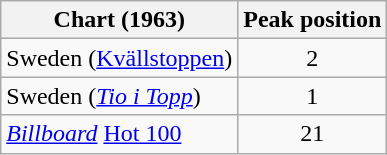<table class="wikitable">
<tr>
<th>Chart (1963)</th>
<th>Peak position</th>
</tr>
<tr>
<td>Sweden (<a href='#'>Kvällstoppen</a>)</td>
<td style="text-align:center;">2</td>
</tr>
<tr>
<td>Sweden (<em><a href='#'>Tio i Topp</a></em>)</td>
<td style="text-align:center;">1</td>
</tr>
<tr>
<td><em><a href='#'>Billboard</a></em> <a href='#'>Hot 100</a></td>
<td align="center">21</td>
</tr>
</table>
